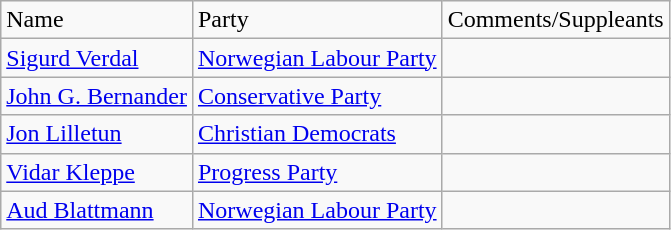<table class="wikitable">
<tr>
<td>Name</td>
<td>Party</td>
<td>Comments/Suppleants</td>
</tr>
<tr>
<td><a href='#'>Sigurd Verdal</a></td>
<td><a href='#'>Norwegian Labour Party</a></td>
<td></td>
</tr>
<tr>
<td><a href='#'>John G. Bernander</a></td>
<td><a href='#'>Conservative Party</a></td>
<td></td>
</tr>
<tr>
<td><a href='#'>Jon Lilletun</a></td>
<td><a href='#'>Christian Democrats</a></td>
<td></td>
</tr>
<tr>
<td><a href='#'>Vidar Kleppe</a></td>
<td><a href='#'>Progress Party</a></td>
<td></td>
</tr>
<tr>
<td><a href='#'>Aud Blattmann</a></td>
<td><a href='#'>Norwegian Labour Party</a></td>
<td></td>
</tr>
</table>
